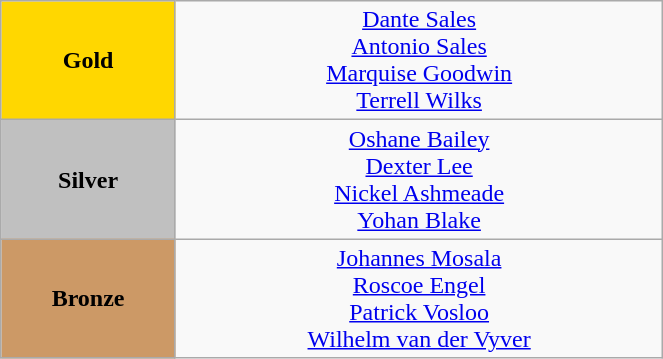<table class="wikitable" style="text-align:center; " width="35%">
<tr>
<td bgcolor="gold"><strong>Gold</strong></td>
<td><a href='#'>Dante Sales</a><br><a href='#'>Antonio Sales</a><br><a href='#'>Marquise Goodwin</a><br><a href='#'>Terrell Wilks</a><br>  <small><em></em></small></td>
</tr>
<tr>
<td bgcolor="silver"><strong>Silver</strong></td>
<td><a href='#'>Oshane Bailey</a><br><a href='#'>Dexter Lee</a><br><a href='#'>Nickel Ashmeade</a><br><a href='#'>Yohan Blake</a><br>  <small><em></em></small></td>
</tr>
<tr>
<td bgcolor="CC9966"><strong>Bronze</strong></td>
<td><a href='#'>Johannes Mosala</a><br><a href='#'>Roscoe Engel</a><br><a href='#'>Patrick Vosloo</a><br><a href='#'>Wilhelm van der Vyver</a><br>  <small><em></em></small></td>
</tr>
</table>
